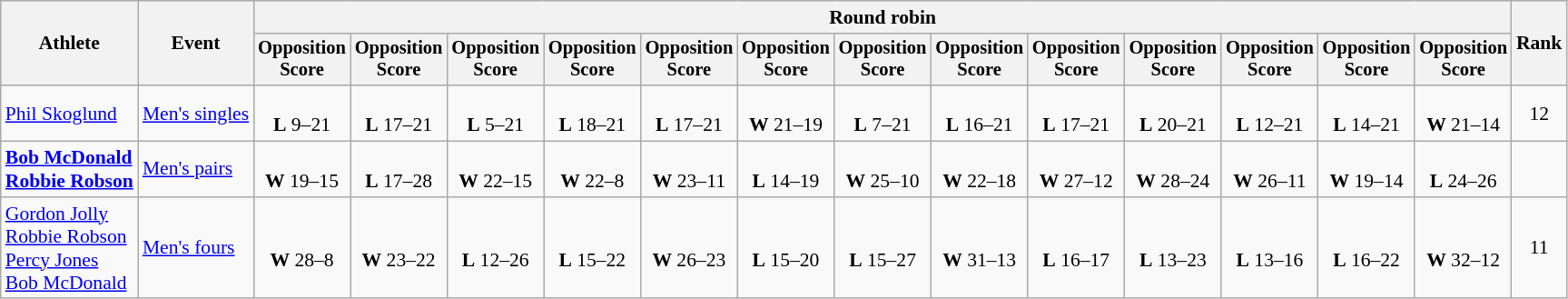<table class=wikitable style="font-size:90%;text-align:center">
<tr>
<th rowspan="2">Athlete</th>
<th rowspan="2">Event</th>
<th colspan=13>Round robin</th>
<th rowspan=2>Rank</th>
</tr>
<tr style="font-size:95%">
<th>Opposition<br>Score</th>
<th>Opposition<br>Score</th>
<th>Opposition<br>Score</th>
<th>Opposition<br>Score</th>
<th>Opposition<br>Score</th>
<th>Opposition<br>Score</th>
<th>Opposition<br>Score</th>
<th>Opposition<br>Score</th>
<th>Opposition<br>Score</th>
<th>Opposition<br>Score</th>
<th>Opposition<br>Score</th>
<th>Opposition<br>Score</th>
<th>Opposition<br>Score</th>
</tr>
<tr>
<td style="text-align:left;"><a href='#'>Phil Skoglund</a></td>
<td style="text-align:left;"><a href='#'>Men's singles</a></td>
<td><br><strong>L</strong> 9–21</td>
<td><br><strong>L</strong> 17–21</td>
<td><br><strong>L</strong> 5–21</td>
<td><br><strong>L</strong> 18–21</td>
<td><br><strong>L</strong> 17–21</td>
<td><br><strong>W</strong> 21–19</td>
<td><br><strong>L</strong> 7–21</td>
<td><br><strong>L</strong> 16–21</td>
<td><br><strong>L</strong> 17–21</td>
<td><br><strong>L</strong> 20–21</td>
<td><br><strong>L</strong> 12–21</td>
<td><br><strong>L</strong> 14–21</td>
<td><br><strong>W</strong> 21–14</td>
<td>12</td>
</tr>
<tr>
<td style="text-align:left;"><strong><a href='#'>Bob McDonald</a><br><a href='#'>Robbie Robson</a></strong></td>
<td style="text-align:left;"><a href='#'>Men's pairs</a></td>
<td><br><strong>W</strong> 19–15</td>
<td><br><strong>L</strong> 17–28</td>
<td><br><strong>W</strong> 22–15</td>
<td><br><strong>W</strong> 22–8</td>
<td><br><strong>W</strong> 23–11</td>
<td><br><strong>L</strong> 14–19</td>
<td><br><strong>W</strong> 25–10</td>
<td><br><strong>W</strong> 22–18</td>
<td><br><strong>W</strong> 27–12</td>
<td><br><strong>W</strong> 28–24</td>
<td><br><strong>W</strong> 26–11</td>
<td><br><strong>W</strong> 19–14</td>
<td><br><strong>L</strong> 24–26</td>
<td></td>
</tr>
<tr>
<td style="text-align:left;"><a href='#'>Gordon Jolly</a><br><a href='#'>Robbie Robson</a><br><a href='#'>Percy Jones</a><br><a href='#'>Bob McDonald</a></td>
<td style="text-align:left;"><a href='#'>Men's fours</a></td>
<td><br><strong>W</strong> 28–8</td>
<td><br><strong>W</strong> 23–22</td>
<td><br><strong>L</strong> 12–26</td>
<td><br><strong>L</strong> 15–22</td>
<td><br><strong>W</strong> 26–23</td>
<td><br><strong>L</strong> 15–20</td>
<td><br><strong>L</strong> 15–27</td>
<td><br><strong>W</strong> 31–13</td>
<td><br><strong>L</strong> 16–17</td>
<td><br><strong>L</strong> 13–23</td>
<td><br><strong>L</strong> 13–16</td>
<td><br><strong>L</strong> 16–22</td>
<td><br><strong>W</strong> 32–12</td>
<td>11</td>
</tr>
</table>
